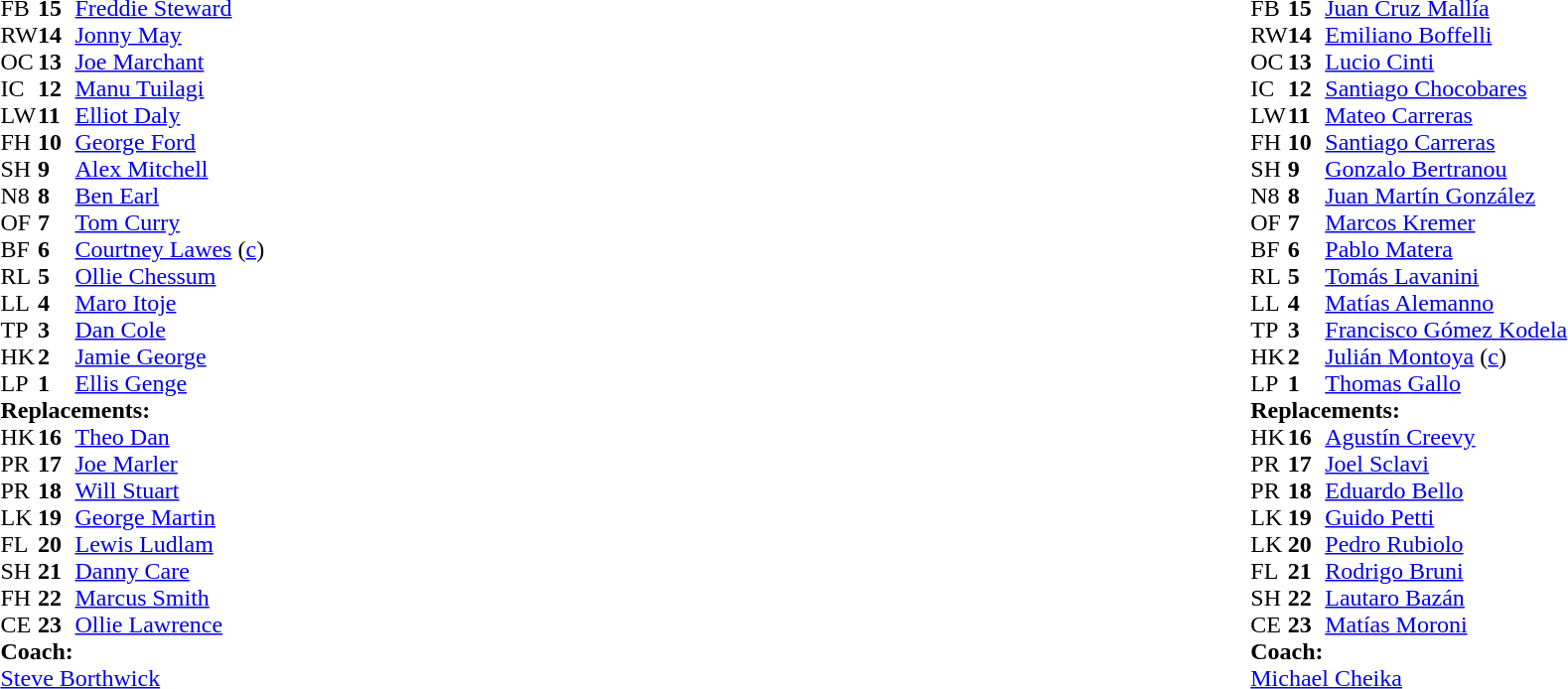<table style="width:100%">
<tr>
<td style="vertical-align:top;width:50%"><br><table cellspacing="0" cellpadding="0">
<tr>
<th width="25"></th>
<th width="25"></th>
</tr>
<tr>
<td>FB</td>
<td><strong>15</strong></td>
<td><a href='#'>Freddie Steward</a></td>
</tr>
<tr>
<td>RW</td>
<td><strong>14</strong></td>
<td><a href='#'>Jonny May</a></td>
</tr>
<tr>
<td>OC</td>
<td><strong>13</strong></td>
<td><a href='#'>Joe Marchant</a></td>
</tr>
<tr>
<td>IC</td>
<td><strong>12</strong></td>
<td><a href='#'>Manu Tuilagi</a></td>
<td></td>
<td></td>
</tr>
<tr>
<td>LW</td>
<td><strong>11</strong></td>
<td><a href='#'>Elliot Daly</a></td>
</tr>
<tr>
<td>FH</td>
<td><strong>10</strong></td>
<td><a href='#'>George Ford</a></td>
<td></td>
<td></td>
</tr>
<tr>
<td>SH</td>
<td><strong>9</strong></td>
<td><a href='#'>Alex Mitchell</a></td>
<td></td>
<td></td>
</tr>
<tr>
<td>N8</td>
<td><strong>8</strong></td>
<td><a href='#'>Ben Earl</a></td>
</tr>
<tr>
<td>OF</td>
<td><strong>7</strong></td>
<td><a href='#'>Tom Curry</a></td>
<td></td>
</tr>
<tr>
<td>BF</td>
<td><strong>6</strong></td>
<td><a href='#'>Courtney Lawes</a> (<a href='#'>c</a>)</td>
<td></td>
<td></td>
</tr>
<tr>
<td>RL</td>
<td><strong>5</strong></td>
<td><a href='#'>Ollie Chessum</a></td>
<td></td>
<td></td>
</tr>
<tr>
<td>LL</td>
<td><strong>4</strong></td>
<td><a href='#'>Maro Itoje</a></td>
</tr>
<tr>
<td>TP</td>
<td><strong>3</strong></td>
<td><a href='#'>Dan Cole</a></td>
<td></td>
<td></td>
</tr>
<tr>
<td>HK</td>
<td><strong>2</strong></td>
<td><a href='#'>Jamie George</a></td>
<td></td>
<td></td>
</tr>
<tr>
<td>LP</td>
<td><strong>1</strong></td>
<td><a href='#'>Ellis Genge</a></td>
<td></td>
<td></td>
</tr>
<tr>
<td colspan="3"><strong>Replacements:</strong></td>
</tr>
<tr>
<td>HK</td>
<td><strong>16</strong></td>
<td><a href='#'>Theo Dan</a></td>
<td></td>
<td></td>
</tr>
<tr>
<td>PR</td>
<td><strong>17</strong></td>
<td><a href='#'>Joe Marler</a></td>
<td></td>
<td></td>
</tr>
<tr>
<td>PR</td>
<td><strong>18</strong></td>
<td><a href='#'>Will Stuart</a></td>
<td></td>
<td></td>
</tr>
<tr>
<td>LK</td>
<td><strong>19</strong></td>
<td><a href='#'>George Martin</a></td>
<td></td>
<td></td>
</tr>
<tr>
<td>FL</td>
<td><strong>20</strong></td>
<td><a href='#'>Lewis Ludlam</a></td>
<td></td>
<td></td>
</tr>
<tr>
<td>SH</td>
<td><strong>21</strong></td>
<td><a href='#'>Danny Care</a></td>
<td></td>
<td></td>
</tr>
<tr>
<td>FH</td>
<td><strong>22</strong></td>
<td><a href='#'>Marcus Smith</a></td>
<td></td>
<td></td>
</tr>
<tr>
<td>CE</td>
<td><strong>23</strong></td>
<td><a href='#'>Ollie Lawrence</a></td>
<td></td>
<td></td>
</tr>
<tr>
<td colspan="3"><strong>Coach:</strong></td>
</tr>
<tr>
<td colspan="3"> <a href='#'>Steve Borthwick</a></td>
</tr>
</table>
</td>
<td style="vertical-align:top"></td>
<td style="vertical-align:top;width:50%"><br><table cellspacing="0" cellpadding="0" style="margin:auto">
<tr>
<th width="25"></th>
<th width="25"></th>
</tr>
<tr>
<td>FB</td>
<td><strong>15</strong></td>
<td><a href='#'>Juan Cruz Mallía</a></td>
<td></td>
<td colspan=2></td>
</tr>
<tr>
<td>RW</td>
<td><strong>14</strong></td>
<td><a href='#'>Emiliano Boffelli</a></td>
</tr>
<tr>
<td>OC</td>
<td><strong>13</strong></td>
<td><a href='#'>Lucio Cinti</a></td>
</tr>
<tr>
<td>IC</td>
<td><strong>12</strong></td>
<td><a href='#'>Santiago Chocobares</a></td>
</tr>
<tr>
<td>LW</td>
<td><strong>11</strong></td>
<td><a href='#'>Mateo Carreras</a></td>
<td></td>
<td></td>
<td></td>
<td></td>
</tr>
<tr>
<td>FH</td>
<td><strong>10</strong></td>
<td><a href='#'>Santiago Carreras</a></td>
<td></td>
</tr>
<tr>
<td>SH</td>
<td><strong>9</strong></td>
<td><a href='#'>Gonzalo Bertranou</a></td>
<td></td>
<td></td>
</tr>
<tr>
<td>N8</td>
<td><strong>8</strong></td>
<td><a href='#'>Juan Martín González</a></td>
<td></td>
<td></td>
</tr>
<tr>
<td>OF</td>
<td><strong>7</strong></td>
<td><a href='#'>Marcos Kremer</a></td>
</tr>
<tr>
<td>BF</td>
<td><strong>6</strong></td>
<td><a href='#'>Pablo Matera</a></td>
</tr>
<tr>
<td>RL</td>
<td><strong>5</strong></td>
<td><a href='#'>Tomás Lavanini</a></td>
<td></td>
<td></td>
</tr>
<tr>
<td>LL</td>
<td><strong>4</strong></td>
<td><a href='#'>Matías Alemanno</a></td>
<td></td>
<td></td>
</tr>
<tr>
<td>TP</td>
<td><strong>3</strong></td>
<td><a href='#'>Francisco Gómez Kodela</a></td>
<td></td>
<td></td>
</tr>
<tr>
<td>HK</td>
<td><strong>2</strong></td>
<td><a href='#'>Julián Montoya</a> (<a href='#'>c</a>)</td>
<td></td>
<td></td>
</tr>
<tr>
<td>LP</td>
<td><strong>1</strong></td>
<td><a href='#'>Thomas Gallo</a></td>
<td></td>
<td></td>
<td></td>
</tr>
<tr>
<td colspan="3"><strong>Replacements:</strong></td>
</tr>
<tr>
<td>HK</td>
<td><strong>16</strong></td>
<td><a href='#'>Agustín Creevy</a></td>
<td></td>
<td></td>
</tr>
<tr>
<td>PR</td>
<td><strong>17</strong></td>
<td><a href='#'>Joel Sclavi</a></td>
<td></td>
<td></td>
<td></td>
</tr>
<tr>
<td>PR</td>
<td><strong>18</strong></td>
<td><a href='#'>Eduardo Bello</a></td>
<td></td>
<td></td>
</tr>
<tr>
<td>LK</td>
<td><strong>19</strong></td>
<td><a href='#'>Guido Petti</a></td>
<td></td>
<td></td>
</tr>
<tr>
<td>LK</td>
<td><strong>20</strong></td>
<td><a href='#'>Pedro Rubiolo</a></td>
<td></td>
<td></td>
</tr>
<tr>
<td>FL</td>
<td><strong>21</strong></td>
<td><a href='#'>Rodrigo Bruni</a></td>
<td></td>
<td></td>
</tr>
<tr>
<td>SH</td>
<td><strong>22</strong></td>
<td><a href='#'>Lautaro Bazán</a></td>
<td></td>
<td></td>
</tr>
<tr>
<td>CE</td>
<td><strong>23</strong></td>
<td><a href='#'>Matías Moroni</a></td>
<td></td>
<td></td>
<td></td>
<td></td>
</tr>
<tr>
<td colspan="3"><strong>Coach:</strong></td>
</tr>
<tr>
<td colspan="3"> <a href='#'>Michael Cheika</a></td>
</tr>
</table>
</td>
</tr>
</table>
